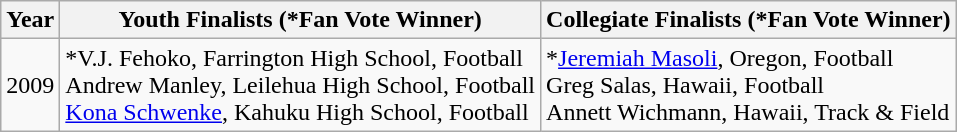<table class="wikitable">
<tr>
<th>Year</th>
<th>Youth Finalists (*Fan Vote Winner)</th>
<th>Collegiate Finalists (*Fan Vote Winner)</th>
</tr>
<tr>
<td>2009</td>
<td>*V.J. Fehoko, Farrington High School, Football <br> Andrew Manley, Leilehua High School, Football <br> <a href='#'>Kona Schwenke</a>, Kahuku High School, Football</td>
<td>*<a href='#'>Jeremiah Masoli</a>, Oregon, Football<br> Greg Salas, Hawaii, Football <br> Annett Wichmann, Hawaii, Track & Field</td>
</tr>
</table>
